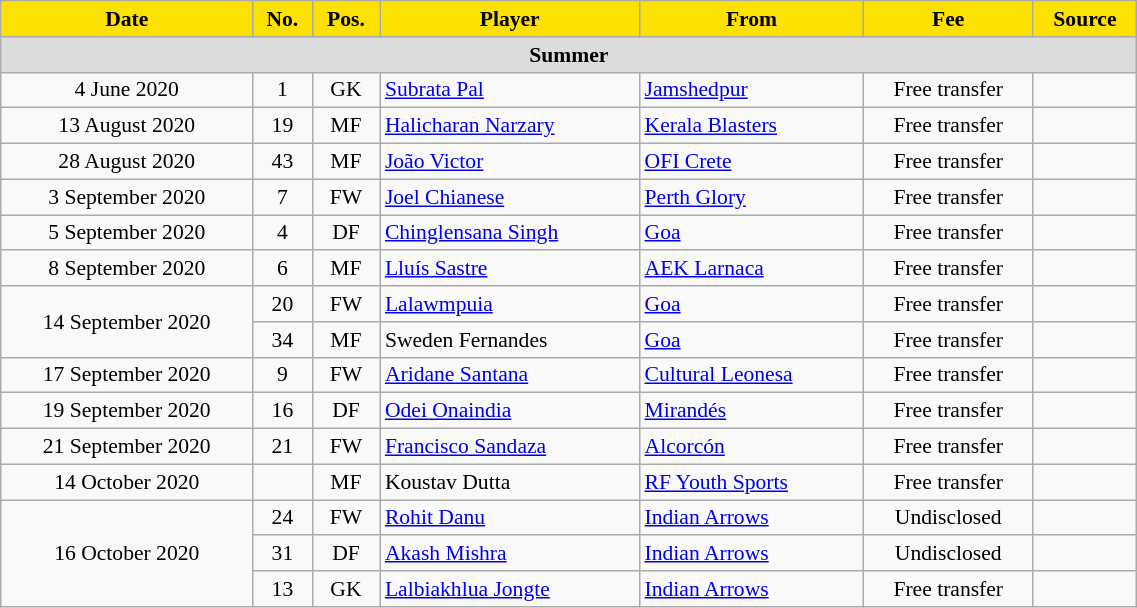<table class="wikitable" style="text-align:center; font-size:90%; width:60%">
<tr>
<th style="background:#FDE100; color:#000000; text-align:center;">Date</th>
<th style="background:#FDE100; color:#000000; text-align:center;">No.</th>
<th style="background:#FDE100; color:#000000; text-align:center;">Pos.</th>
<th style="background:#FDE100; color:#000000; text-align:center;">Player</th>
<th style="background:#FDE100; color:#000000; text-align:center;">From</th>
<th style="background:#FDE100; color:#000000; text-align:center;">Fee</th>
<th style="background:#FDE100; color:#000000; text-align:center;">Source</th>
</tr>
<tr>
<th colspan=8 style=background:#dcdcdc>Summer</th>
</tr>
<tr>
<td>4 June 2020</td>
<td>1</td>
<td>GK</td>
<td align="left"> <a href='#'>Subrata Pal</a></td>
<td align="left"> <a href='#'>Jamshedpur</a></td>
<td>Free transfer</td>
<td></td>
</tr>
<tr>
<td>13 August 2020</td>
<td>19</td>
<td>MF</td>
<td align="left"> <a href='#'>Halicharan Narzary</a></td>
<td align="left"> <a href='#'>Kerala Blasters</a></td>
<td>Free transfer</td>
<td></td>
</tr>
<tr>
<td>28 August 2020</td>
<td>43</td>
<td>MF</td>
<td align="left"> <a href='#'>João Victor</a></td>
<td align="left"> <a href='#'>OFI Crete</a></td>
<td>Free transfer</td>
<td></td>
</tr>
<tr>
<td>3 September 2020</td>
<td>7</td>
<td>FW</td>
<td align="left"> <a href='#'>Joel Chianese</a></td>
<td align="left"> <a href='#'>Perth Glory</a></td>
<td>Free transfer</td>
<td></td>
</tr>
<tr>
<td>5 September 2020</td>
<td>4</td>
<td>DF</td>
<td align="left"> <a href='#'>Chinglensana Singh</a></td>
<td align="left"> <a href='#'>Goa</a></td>
<td>Free transfer</td>
<td></td>
</tr>
<tr>
<td>8 September 2020</td>
<td>6</td>
<td>MF</td>
<td align="left"> <a href='#'>Lluís Sastre</a></td>
<td align="left"> <a href='#'>AEK Larnaca</a></td>
<td>Free transfer</td>
<td></td>
</tr>
<tr>
<td rowspan=2>14 September 2020</td>
<td>20</td>
<td>FW</td>
<td align="left"> <a href='#'>Lalawmpuia</a></td>
<td align="left"> <a href='#'>Goa</a></td>
<td>Free transfer</td>
<td></td>
</tr>
<tr>
<td>34</td>
<td>MF</td>
<td align="left"> Sweden Fernandes</td>
<td align="left"> <a href='#'>Goa</a></td>
<td>Free transfer</td>
<td></td>
</tr>
<tr>
<td>17 September 2020</td>
<td>9</td>
<td>FW</td>
<td align="left"> <a href='#'>Aridane Santana</a></td>
<td align="left"> <a href='#'>Cultural Leonesa</a></td>
<td>Free transfer</td>
<td></td>
</tr>
<tr>
<td>19 September 2020</td>
<td>16</td>
<td>DF</td>
<td align="left"> <a href='#'>Odei Onaindia</a></td>
<td align="left"> <a href='#'>Mirandés</a></td>
<td>Free transfer</td>
<td></td>
</tr>
<tr>
<td>21 September 2020</td>
<td>21</td>
<td>FW</td>
<td align="left"> <a href='#'>Francisco Sandaza</a></td>
<td align="left"> <a href='#'>Alcorcón</a></td>
<td>Free transfer</td>
<td></td>
</tr>
<tr>
<td>14 October 2020</td>
<td></td>
<td>MF</td>
<td align="left"> Koustav Dutta</td>
<td align="left"> <a href='#'>RF Youth Sports</a></td>
<td>Free transfer</td>
<td></td>
</tr>
<tr>
<td rowspan=3>16 October 2020</td>
<td>24</td>
<td>FW</td>
<td align="left"> <a href='#'>Rohit Danu</a></td>
<td align="left"> <a href='#'>Indian Arrows</a></td>
<td>Undisclosed</td>
<td></td>
</tr>
<tr>
<td>31</td>
<td>DF</td>
<td align="left"> <a href='#'>Akash Mishra</a></td>
<td align="left"> <a href='#'>Indian Arrows</a></td>
<td>Undisclosed</td>
<td></td>
</tr>
<tr>
<td>13</td>
<td>GK</td>
<td align="left"> <a href='#'>Lalbiakhlua Jongte</a></td>
<td align="left"> <a href='#'>Indian Arrows</a></td>
<td>Free transfer</td>
<td></td>
</tr>
</table>
